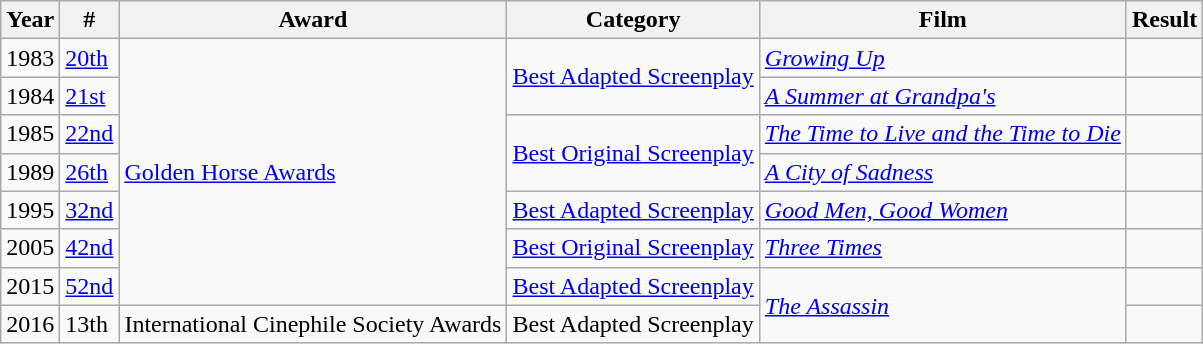<table class="wikitable sortable">
<tr>
<th>Year</th>
<th>#</th>
<th>Award</th>
<th>Category</th>
<th>Film</th>
<th>Result</th>
</tr>
<tr>
<td>1983</td>
<td><a href='#'>20th</a></td>
<td rowspan=7><a href='#'>Golden Horse Awards</a></td>
<td rowspan=2><a href='#'>Best Adapted Screenplay</a></td>
<td><em><a href='#'>Growing Up</a></em></td>
<td></td>
</tr>
<tr>
<td>1984</td>
<td><a href='#'>21st</a></td>
<td><em><a href='#'>A Summer at Grandpa's</a></em></td>
<td></td>
</tr>
<tr>
<td>1985</td>
<td><a href='#'>22nd</a></td>
<td rowspan=2><a href='#'>Best Original Screenplay</a></td>
<td><em><a href='#'>The Time to Live and the Time to Die</a></em></td>
<td></td>
</tr>
<tr>
<td>1989</td>
<td><a href='#'>26th</a></td>
<td><em><a href='#'>A City of Sadness</a></em></td>
<td></td>
</tr>
<tr>
<td>1995</td>
<td><a href='#'>32nd</a></td>
<td><a href='#'>Best Adapted Screenplay</a></td>
<td><em><a href='#'>Good Men, Good Women</a></em></td>
<td></td>
</tr>
<tr>
<td>2005</td>
<td><a href='#'>42nd</a></td>
<td><a href='#'>Best Original Screenplay</a></td>
<td><em><a href='#'>Three Times</a></em></td>
<td></td>
</tr>
<tr>
<td>2015</td>
<td><a href='#'>52nd</a></td>
<td><a href='#'>Best Adapted Screenplay</a></td>
<td rowspan=2><em><a href='#'>The Assassin</a></em></td>
<td></td>
</tr>
<tr>
<td>2016</td>
<td>13th</td>
<td>International Cinephile Society Awards</td>
<td>Best Adapted Screenplay</td>
<td></td>
</tr>
</table>
